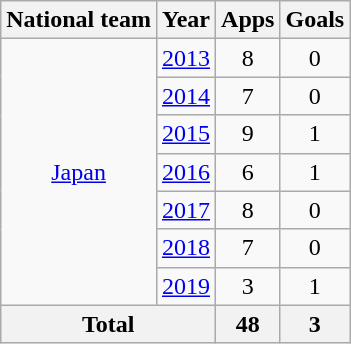<table class="wikitable" style="text-align:center">
<tr>
<th>National team</th>
<th>Year</th>
<th>Apps</th>
<th>Goals</th>
</tr>
<tr>
<td rowspan="7"><a href='#'>Japan</a></td>
<td><a href='#'>2013</a></td>
<td>8</td>
<td>0</td>
</tr>
<tr>
<td><a href='#'>2014</a></td>
<td>7</td>
<td>0</td>
</tr>
<tr>
<td><a href='#'>2015</a></td>
<td>9</td>
<td>1</td>
</tr>
<tr>
<td><a href='#'>2016</a></td>
<td>6</td>
<td>1</td>
</tr>
<tr>
<td><a href='#'>2017</a></td>
<td>8</td>
<td>0</td>
</tr>
<tr>
<td><a href='#'>2018</a></td>
<td>7</td>
<td>0</td>
</tr>
<tr>
<td><a href='#'>2019</a></td>
<td>3</td>
<td>1</td>
</tr>
<tr>
<th colspan="2">Total</th>
<th>48</th>
<th>3</th>
</tr>
</table>
